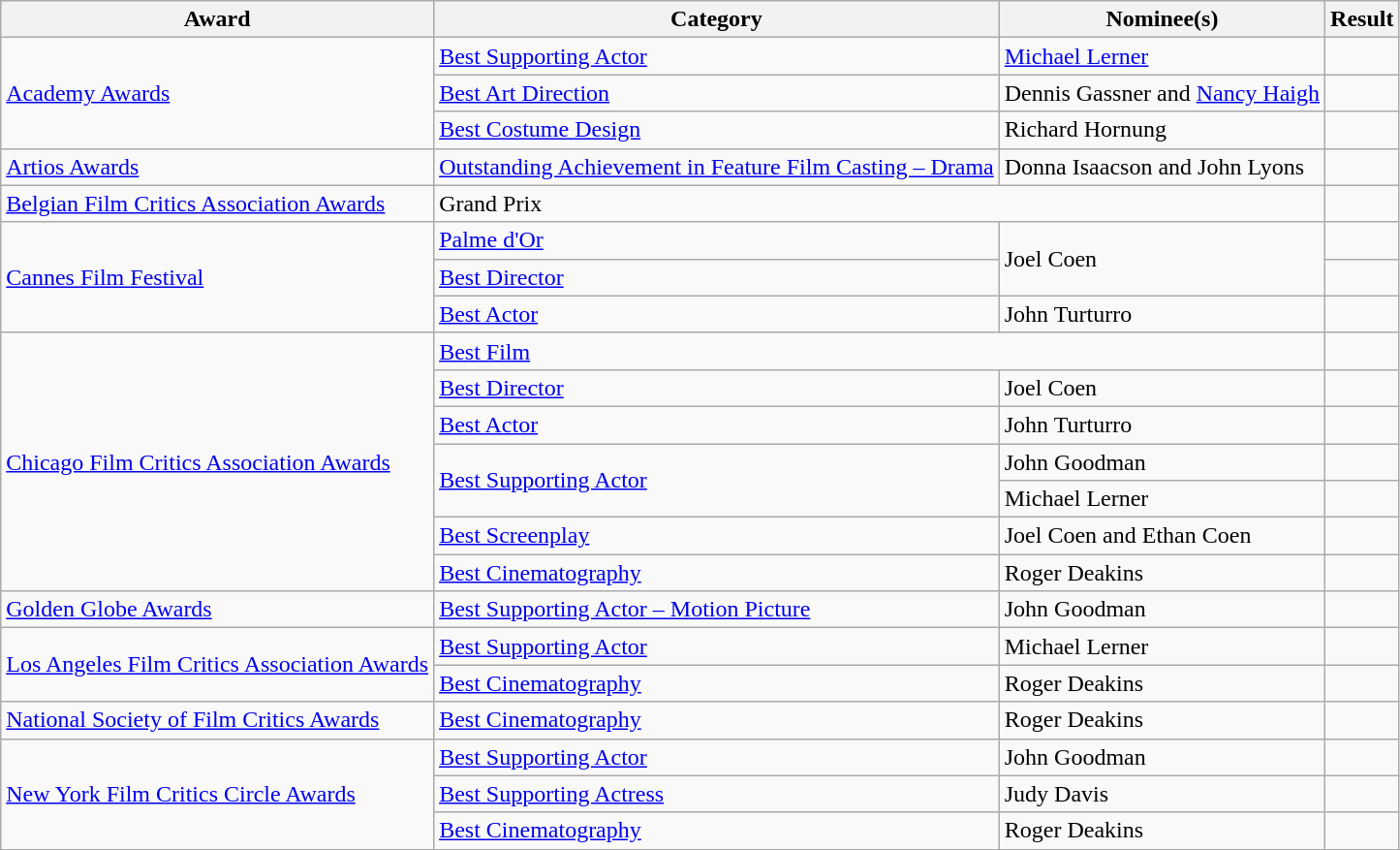<table class="wikitable sortable plainrowheaders">
<tr>
<th>Award</th>
<th>Category</th>
<th>Nominee(s)</th>
<th>Result</th>
</tr>
<tr>
<td rowspan="3"><a href='#'>Academy Awards</a></td>
<td><a href='#'>Best Supporting Actor</a></td>
<td><a href='#'>Michael Lerner</a></td>
<td></td>
</tr>
<tr>
<td><a href='#'>Best Art Direction</a></td>
<td>Dennis Gassner and <a href='#'>Nancy Haigh</a></td>
<td></td>
</tr>
<tr>
<td><a href='#'>Best Costume Design</a></td>
<td>Richard Hornung</td>
<td></td>
</tr>
<tr>
<td><a href='#'>Artios Awards</a></td>
<td><a href='#'>Outstanding Achievement in Feature Film Casting – Drama</a></td>
<td>Donna Isaacson and John Lyons</td>
<td></td>
</tr>
<tr>
<td><a href='#'>Belgian Film Critics Association Awards</a></td>
<td colspan="2">Grand Prix</td>
<td></td>
</tr>
<tr>
<td rowspan="3"><a href='#'>Cannes Film Festival</a></td>
<td><a href='#'>Palme d'Or</a></td>
<td rowspan="2">Joel Coen</td>
<td></td>
</tr>
<tr>
<td><a href='#'>Best Director</a></td>
<td></td>
</tr>
<tr>
<td><a href='#'>Best Actor</a></td>
<td>John Turturro</td>
<td></td>
</tr>
<tr>
<td rowspan="7"><a href='#'>Chicago Film Critics Association Awards</a></td>
<td colspan="2"><a href='#'>Best Film</a></td>
<td></td>
</tr>
<tr>
<td><a href='#'>Best Director</a></td>
<td>Joel Coen</td>
<td></td>
</tr>
<tr>
<td><a href='#'>Best Actor</a></td>
<td>John Turturro</td>
<td></td>
</tr>
<tr>
<td rowspan="2"><a href='#'>Best Supporting Actor</a></td>
<td>John Goodman</td>
<td></td>
</tr>
<tr>
<td>Michael Lerner</td>
<td></td>
</tr>
<tr>
<td><a href='#'>Best Screenplay</a></td>
<td>Joel Coen and Ethan Coen</td>
<td></td>
</tr>
<tr>
<td><a href='#'>Best Cinematography</a></td>
<td>Roger Deakins</td>
<td></td>
</tr>
<tr>
<td><a href='#'>Golden Globe Awards</a></td>
<td><a href='#'>Best Supporting Actor – Motion Picture</a></td>
<td>John Goodman</td>
<td></td>
</tr>
<tr>
<td rowspan="2"><a href='#'>Los Angeles Film Critics Association Awards</a></td>
<td><a href='#'>Best Supporting Actor</a></td>
<td>Michael Lerner</td>
<td></td>
</tr>
<tr>
<td><a href='#'>Best Cinematography</a></td>
<td>Roger Deakins </td>
<td></td>
</tr>
<tr>
<td><a href='#'>National Society of Film Critics Awards</a></td>
<td><a href='#'>Best Cinematography</a></td>
<td>Roger Deakins</td>
<td></td>
</tr>
<tr>
<td rowspan="3"><a href='#'>New York Film Critics Circle Awards</a></td>
<td><a href='#'>Best Supporting Actor</a></td>
<td>John Goodman</td>
<td></td>
</tr>
<tr>
<td><a href='#'>Best Supporting Actress</a></td>
<td>Judy Davis </td>
<td></td>
</tr>
<tr>
<td><a href='#'>Best Cinematography</a></td>
<td>Roger Deakins</td>
<td></td>
</tr>
</table>
